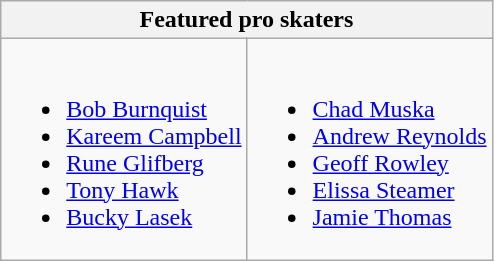<table class="wikitable">
<tr>
<th colspan="2">Featured pro skaters</th>
</tr>
<tr>
<td><br><ul><li><a href='#'>Bob Burnquist</a></li><li><a href='#'>Kareem Campbell</a></li><li><a href='#'>Rune Glifberg</a></li><li><a href='#'>Tony Hawk</a></li><li><a href='#'>Bucky Lasek</a></li></ul></td>
<td><br><ul><li><a href='#'>Chad Muska</a></li><li><a href='#'>Andrew Reynolds</a></li><li><a href='#'>Geoff Rowley</a></li><li><a href='#'>Elissa Steamer</a></li><li><a href='#'>Jamie Thomas</a></li></ul></td>
</tr>
</table>
